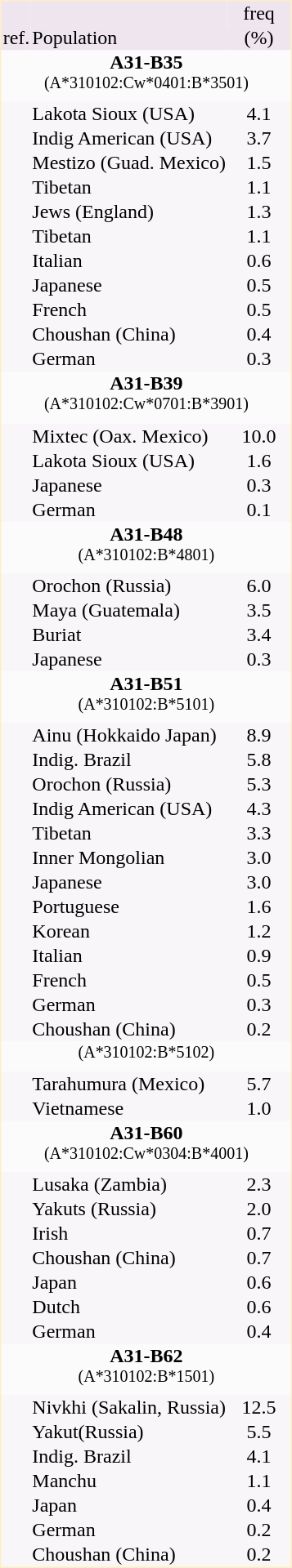<table border="0" cellspacing="0" cellpadding="1" align="right" style="text-align:center; margin-left: 1em;  border:1px #ffeebb solid; background:#f8f6f8; ">
<tr style="background:#efe5ef">
<td></td>
<td></td>
<td>freq</td>
</tr>
<tr style="background:#eee5ef">
<td>ref.</td>
<td align="left">Population</td>
<td style="width:50px">(%)</td>
</tr>
<tr style="background:#fbfbfb">
<td Colspan = 3><strong>A31-B35</strong><br><sup>(A*310102:Cw*0401:B*3501)</sup></td>
</tr>
<tr>
<td></td>
<td align=left>Lakota Sioux (USA)</td>
<td>4.1</td>
</tr>
<tr>
<td></td>
<td align=left>Indig American (USA)</td>
<td>3.7</td>
</tr>
<tr>
<td></td>
<td align=left>Mestizo (Guad. Mexico)</td>
<td>1.5</td>
</tr>
<tr>
<td></td>
<td align=left>Tibetan</td>
<td>1.1</td>
</tr>
<tr>
<td></td>
<td align=left>Jews (England)</td>
<td>1.3</td>
</tr>
<tr>
<td></td>
<td align=left>Tibetan</td>
<td>1.1</td>
</tr>
<tr>
<td></td>
<td align=left>Italian</td>
<td>0.6</td>
</tr>
<tr>
<td></td>
<td align=left>Japanese</td>
<td>0.5</td>
</tr>
<tr>
<td></td>
<td align=left>French</td>
<td>0.5</td>
</tr>
<tr>
<td></td>
<td align=left>Choushan (China)</td>
<td>0.4</td>
</tr>
<tr>
<td></td>
<td align=left>German</td>
<td>0.3</td>
</tr>
<tr style="background:#fbfbfb">
<td Colspan = 3><strong>A31-B39</strong><br><sup>(A*310102:Cw*0701:B*3901)</sup></td>
</tr>
<tr>
<td></td>
<td align=left>Mixtec (Oax. Mexico)</td>
<td>10.0</td>
</tr>
<tr>
<td></td>
<td align=left>Lakota Sioux (USA)</td>
<td>1.6</td>
</tr>
<tr>
<td></td>
<td align=left>Japanese</td>
<td>0.3</td>
</tr>
<tr>
<td></td>
<td align=left>German</td>
<td>0.1</td>
</tr>
<tr style="background:#fbfbfb">
<td Colspan = 3><strong>A31-B48</strong><br><sup>(A*310102:B*4801)</sup></td>
</tr>
<tr>
<td></td>
<td align=left>Orochon (Russia)</td>
<td>6.0</td>
</tr>
<tr>
<td></td>
<td align=left>Maya (Guatemala)</td>
<td>3.5</td>
</tr>
<tr>
<td></td>
<td align=left>Buriat</td>
<td>3.4</td>
</tr>
<tr>
<td></td>
<td align=left>Japanese</td>
<td>0.3</td>
</tr>
<tr style="background:#fbfbfb">
<td Colspan = 3><strong>A31-B51</strong><br><sup>(A*310102:B*5101)</sup></td>
</tr>
<tr>
<td></td>
<td align=left>Ainu (Hokkaido Japan)</td>
<td>8.9</td>
</tr>
<tr>
<td></td>
<td align=left>Indig. Brazil</td>
<td>5.8</td>
</tr>
<tr>
<td></td>
<td align=left>Orochon (Russia)</td>
<td>5.3</td>
</tr>
<tr>
<td></td>
<td align=left>Indig American (USA)</td>
<td>4.3</td>
</tr>
<tr>
<td></td>
<td align=left>Tibetan</td>
<td>3.3</td>
</tr>
<tr>
<td></td>
<td align=left>Inner Mongolian</td>
<td>3.0</td>
</tr>
<tr>
<td></td>
<td align=left>Japanese</td>
<td>3.0</td>
</tr>
<tr>
<td></td>
<td align=left>Portuguese</td>
<td>1.6</td>
</tr>
<tr>
<td></td>
<td align=left>Korean</td>
<td>1.2</td>
</tr>
<tr>
<td></td>
<td align=left>Italian</td>
<td>0.9</td>
</tr>
<tr>
<td></td>
<td align=left>French</td>
<td>0.5</td>
</tr>
<tr>
<td></td>
<td align=left>German</td>
<td>0.3</td>
</tr>
<tr>
<td></td>
<td align=left>Choushan (China)</td>
<td>0.2</td>
</tr>
<tr style="background:#fbfbfb">
<td Colspan = 3><sup>(A*310102:B*5102)</sup></td>
</tr>
<tr>
<td></td>
<td align=left>Tarahumura (Mexico)</td>
<td>5.7</td>
</tr>
<tr>
<td></td>
<td align=left>Vietnamese</td>
<td>1.0</td>
</tr>
<tr style="background:#fbfbfb">
<td Colspan = 3><strong>A31-B60</strong><br><sup>(A*310102:Cw*0304:B*4001)</sup></td>
</tr>
<tr>
<td></td>
<td align=left>Lusaka (Zambia)</td>
<td>2.3</td>
</tr>
<tr>
<td></td>
<td align=left>Yakuts (Russia)</td>
<td>2.0</td>
</tr>
<tr>
<td></td>
<td align=left>Irish</td>
<td>0.7</td>
</tr>
<tr>
<td></td>
<td align=left>Choushan (China)</td>
<td>0.7</td>
</tr>
<tr>
<td></td>
<td align=left>Japan</td>
<td>0.6</td>
</tr>
<tr>
<td></td>
<td align=left>Dutch</td>
<td>0.6</td>
</tr>
<tr>
<td></td>
<td align=left>German</td>
<td>0.4</td>
</tr>
<tr style="background:#fbfbfb">
<td Colspan = 3><strong>A31-B62</strong><br><sup>(A*310102:B*1501)</sup></td>
</tr>
<tr>
<td></td>
<td align=left>Nivkhi (Sakalin, Russia)</td>
<td>12.5</td>
</tr>
<tr>
<td></td>
<td align=left>Yakut(Russia)</td>
<td>5.5</td>
</tr>
<tr>
<td></td>
<td align=left>Indig. Brazil</td>
<td>4.1</td>
</tr>
<tr>
<td></td>
<td align=left>Manchu</td>
<td>1.1</td>
</tr>
<tr>
<td></td>
<td align=left>Japan</td>
<td>0.4</td>
</tr>
<tr>
<td></td>
<td align=left>German</td>
<td>0.2</td>
</tr>
<tr>
<td></td>
<td align=left>Choushan (China)</td>
<td>0.2</td>
</tr>
</table>
